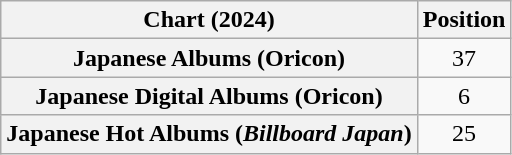<table class="wikitable sortable plainrowheaders" style="text-align:center">
<tr>
<th scope="col">Chart (2024)</th>
<th scope="col">Position</th>
</tr>
<tr>
<th scope="row">Japanese Albums (Oricon)</th>
<td>37</td>
</tr>
<tr>
<th scope="row">Japanese Digital Albums (Oricon)</th>
<td>6</td>
</tr>
<tr>
<th scope="row">Japanese Hot Albums (<em>Billboard Japan</em>)</th>
<td>25</td>
</tr>
</table>
